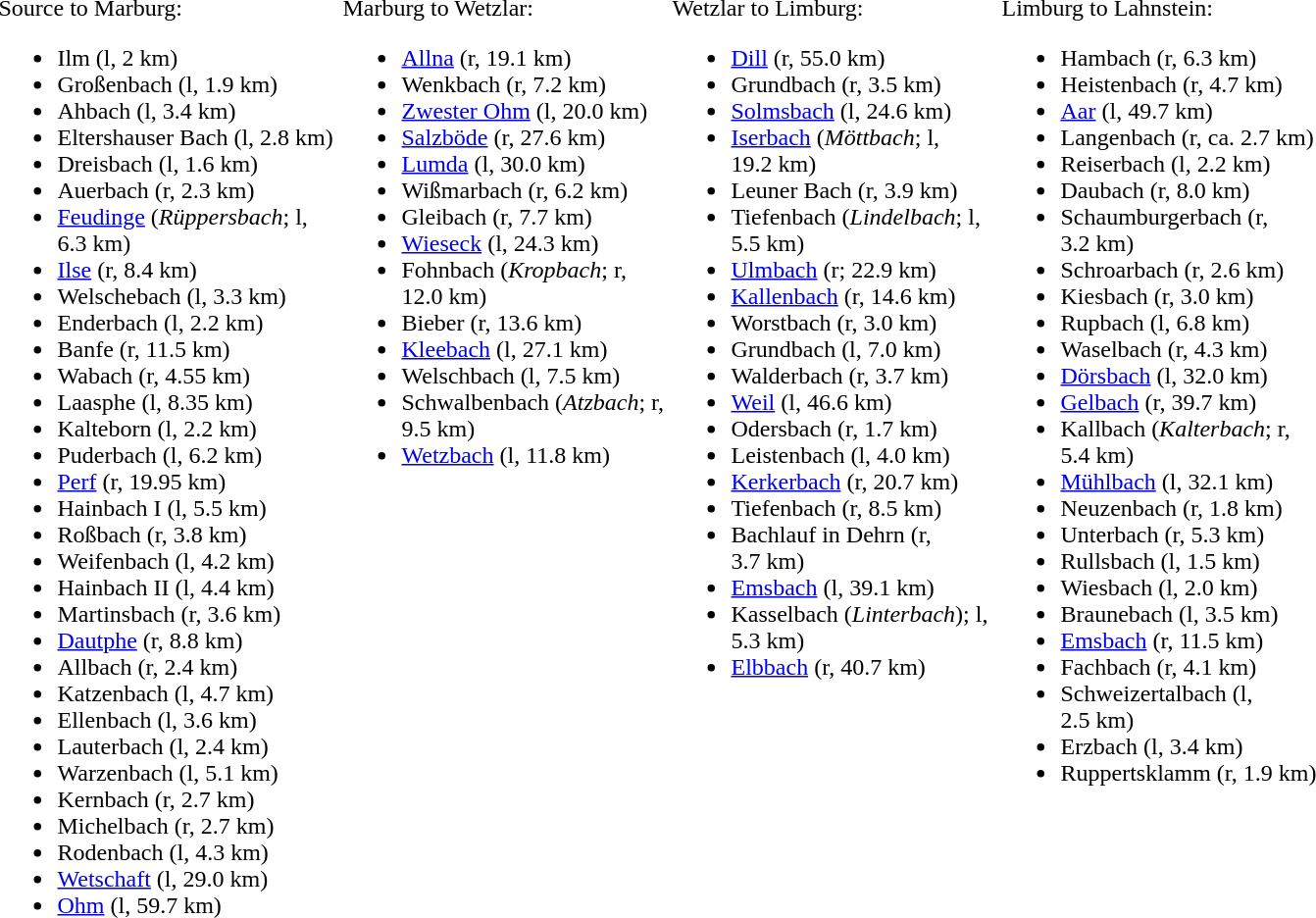<table>
<tr>
<td width = "230"><br>Source to Marburg:<ul><li>Ilm (l, 2 km)</li><li>Großenbach (l, 1.9 km)</li><li>Ahbach (l, 3.4 km)</li><li>Eltershauser Bach (l, 2.8 km)</li><li>Dreisbach (l, 1.6 km)</li><li>Auerbach (r, 2.3 km)</li><li><a href='#'>Feudinge</a> (<em>Rüppersbach</em>; l, 6.3 km)</li><li><a href='#'>Ilse</a> (r, 8.4 km)</li><li>Welschebach (l, 3.3 km)</li><li>Enderbach (l, 2.2 km)</li><li>Banfe (r, 11.5 km)</li><li>Wabach (r, 4.55 km)</li><li>Laasphe (l, 8.35 km)</li><li>Kalteborn (l, 2.2 km)</li><li>Puderbach (l, 6.2 km)</li><li><a href='#'>Perf</a> (r, 19.95 km)</li><li>Hainbach I (l, 5.5 km)</li><li>Roßbach (r, 3.8 km)</li><li>Weifenbach (l, 4.2 km)</li><li>Hainbach II (l, 4.4 km)</li><li>Martinsbach (r, 3.6 km)</li><li><a href='#'>Dautphe</a> (r, 8.8 km)</li><li>Allbach (r, 2.4 km)</li><li>Katzenbach (l, 4.7 km)</li><li>Ellenbach (l, 3.6 km)</li><li>Lauterbach (l, 2.4 km)</li><li>Warzenbach (l, 5.1 km)</li><li>Kernbach (r, 2.7 km)</li><li>Michelbach (r, 2.7 km)</li><li>Rodenbach (l, 4.3 km)</li><li><a href='#'>Wetschaft</a> (l, 29.0 km)</li><li><a href='#'>Ohm</a> (l, 59.7 km)</li></ul></td>
<td width = "220" valign=top><br>Marburg to Wetzlar:<ul><li><a href='#'>Allna</a> (r, 19.1 km)</li><li>Wenkbach (r, 7.2 km)</li><li><a href='#'>Zwester Ohm</a> (l, 20.0 km)</li><li><a href='#'>Salzböde</a> (r, 27.6 km)</li><li><a href='#'>Lumda</a> (l, 30.0 km)</li><li>Wißmarbach (r, 6.2 km)</li><li>Gleibach (r, 7.7 km)</li><li><a href='#'>Wieseck</a> (l, 24.3 km)</li><li>Fohnbach (<em>Kropbach</em>; r, 12.0 km)</li><li>Bieber (r, 13.6 km)</li><li><a href='#'>Kleebach</a> (l, 27.1 km)</li><li>Welschbach (l, 7.5 km)</li><li>Schwalbenbach (<em>Atzbach</em>; r, 9.5 km)</li><li><a href='#'>Wetzbach</a> (l, 11.8 km)</li></ul></td>
<td width = "220" valign=top><br>Wetzlar to Limburg:<ul><li><a href='#'>Dill</a> (r, 55.0 km)</li><li>Grundbach (r, 3.5 km)</li><li><a href='#'>Solmsbach</a> (l, 24.6 km)</li><li><a href='#'>Iserbach</a> (<em>Möttbach</em>; l, 19.2 km)</li><li>Leuner Bach (r, 3.9 km)</li><li>Tiefenbach (<em>Lindelbach</em>; l, 5.5 km)</li><li><a href='#'>Ulmbach</a> (r; 22.9 km)</li><li><a href='#'>Kallenbach</a> (r, 14.6 km)</li><li>Worstbach (r, 3.0 km)</li><li>Grundbach (l, 7.0 km)</li><li>Walderbach (r, 3.7 km)</li><li><a href='#'>Weil</a> (l, 46.6 km)</li><li>Odersbach (r, 1.7 km)</li><li>Leistenbach (l, 4.0 km)</li><li><a href='#'>Kerkerbach</a> (r, 20.7 km)</li><li>Tiefenbach (r, 8.5 km)</li><li>Bachlauf in Dehrn (r, 3.7 km)</li><li><a href='#'>Emsbach</a> (l, 39.1 km)</li><li>Kasselbach (<em>Linterbach</em>); l, 5.3 km)</li><li><a href='#'>Elbbach</a> (r, 40.7 km)</li></ul></td>
<td width = "220" valign=top><br>Limburg to Lahnstein:<ul><li>Hambach (r, 6.3 km)</li><li>Heistenbach (r, 4.7 km)</li><li><a href='#'>Aar</a> (l, 49.7 km)</li><li>Langenbach (r, ca. 2.7 km)</li><li>Reiserbach (l, 2.2 km)</li><li>Daubach (r, 8.0 km)</li><li>Schaumburgerbach (r, 3.2 km)</li><li>Schroarbach (r, 2.6 km)</li><li>Kiesbach (r, 3.0 km)</li><li>Rupbach (l, 6.8 km)</li><li>Waselbach (r, 4.3 km)</li><li><a href='#'>Dörsbach</a> (l, 32.0 km)</li><li><a href='#'>Gelbach</a> (r, 39.7 km)</li><li>Kallbach (<em>Kalterbach</em>; r, 5.4 km)</li><li><a href='#'>Mühlbach</a> (l, 32.1 km)</li><li>Neuzenbach (r, 1.8 km)</li><li>Unterbach (r, 5.3 km)</li><li>Rullsbach (l, 1.5 km)</li><li>Wiesbach (l, 2.0 km)</li><li>Braunebach (l, 3.5 km)</li><li><a href='#'>Emsbach</a> (r, 11.5 km)</li><li>Fachbach (r, 4.1 km)</li><li>Schweizertalbach (l, 2.5 km)</li><li>Erzbach (l, 3.4 km)</li><li>Ruppertsklamm (r, 1.9 km)</li></ul></td>
</tr>
</table>
